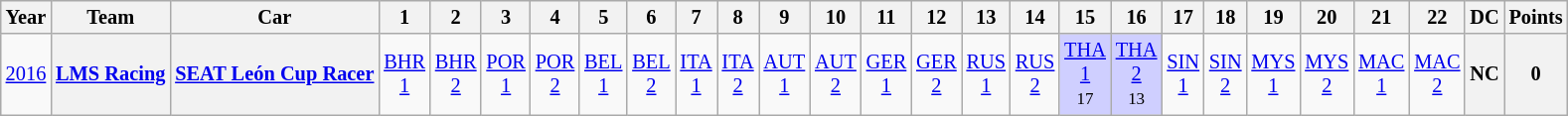<table class="wikitable" style="text-align:center; font-size:85%">
<tr>
<th>Year</th>
<th>Team</th>
<th>Car</th>
<th>1</th>
<th>2</th>
<th>3</th>
<th>4</th>
<th>5</th>
<th>6</th>
<th>7</th>
<th>8</th>
<th>9</th>
<th>10</th>
<th>11</th>
<th>12</th>
<th>13</th>
<th>14</th>
<th>15</th>
<th>16</th>
<th>17</th>
<th>18</th>
<th>19</th>
<th>20</th>
<th>21</th>
<th>22</th>
<th>DC</th>
<th>Points</th>
</tr>
<tr>
<td><a href='#'>2016</a></td>
<th><a href='#'>LMS Racing</a></th>
<th><a href='#'>SEAT León Cup Racer</a></th>
<td><a href='#'>BHR<br>1</a></td>
<td><a href='#'>BHR<br>2</a></td>
<td><a href='#'>POR<br>1</a></td>
<td><a href='#'>POR<br>2</a></td>
<td><a href='#'>BEL<br>1</a></td>
<td><a href='#'>BEL<br>2</a></td>
<td><a href='#'>ITA<br>1</a></td>
<td><a href='#'>ITA<br>2</a></td>
<td><a href='#'>AUT<br>1</a></td>
<td><a href='#'>AUT<br>2</a></td>
<td><a href='#'>GER<br>1</a></td>
<td><a href='#'>GER<br>2</a></td>
<td><a href='#'>RUS<br>1</a></td>
<td><a href='#'>RUS<br>2</a></td>
<td style="background:#CFCFFF;"><a href='#'>THA<br>1</a><br><small>17</small></td>
<td style="background:#CFCFFF;"><a href='#'>THA<br>2</a><br><small>13</small></td>
<td><a href='#'>SIN<br>1</a></td>
<td><a href='#'>SIN<br>2</a></td>
<td><a href='#'>MYS<br>1</a></td>
<td><a href='#'>MYS<br>2</a></td>
<td><a href='#'>MAC<br>1</a></td>
<td><a href='#'>MAC<br>2</a></td>
<th>NC</th>
<th>0</th>
</tr>
</table>
